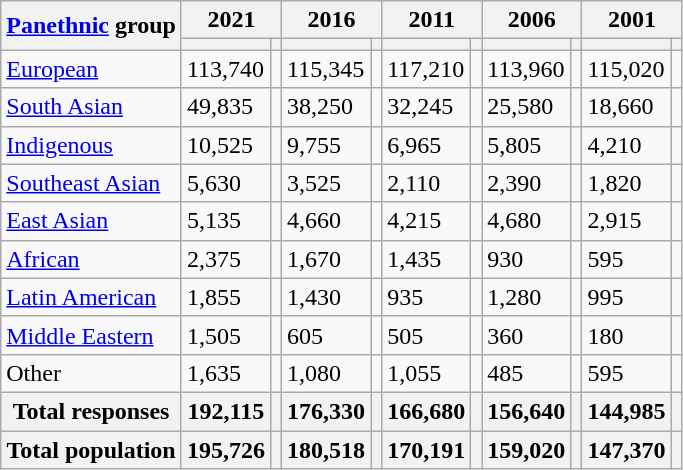<table class="wikitable collapsible sortable">
<tr>
<th rowspan="2"><a href='#'>Panethnic</a> group</th>
<th colspan="2">2021</th>
<th colspan="2">2016</th>
<th colspan="2">2011</th>
<th colspan="2">2006</th>
<th colspan="2">2001</th>
</tr>
<tr>
<th><a href='#'></a></th>
<th></th>
<th></th>
<th></th>
<th></th>
<th></th>
<th></th>
<th></th>
<th></th>
<th></th>
</tr>
<tr>
<td><a href='#'>European</a></td>
<td>113,740</td>
<td></td>
<td>115,345</td>
<td></td>
<td>117,210</td>
<td></td>
<td>113,960</td>
<td></td>
<td>115,020</td>
<td></td>
</tr>
<tr>
<td><a href='#'>South Asian</a></td>
<td>49,835</td>
<td></td>
<td>38,250</td>
<td></td>
<td>32,245</td>
<td></td>
<td>25,580</td>
<td></td>
<td>18,660</td>
<td></td>
</tr>
<tr>
<td><a href='#'>Indigenous</a></td>
<td>10,525</td>
<td></td>
<td>9,755</td>
<td></td>
<td>6,965</td>
<td></td>
<td>5,805</td>
<td></td>
<td>4,210</td>
<td></td>
</tr>
<tr>
<td><a href='#'>Southeast Asian</a></td>
<td>5,630</td>
<td></td>
<td>3,525</td>
<td></td>
<td>2,110</td>
<td></td>
<td>2,390</td>
<td></td>
<td>1,820</td>
<td></td>
</tr>
<tr>
<td><a href='#'>East Asian</a></td>
<td>5,135</td>
<td></td>
<td>4,660</td>
<td></td>
<td>4,215</td>
<td></td>
<td>4,680</td>
<td></td>
<td>2,915</td>
<td></td>
</tr>
<tr>
<td><a href='#'>African</a></td>
<td>2,375</td>
<td></td>
<td>1,670</td>
<td></td>
<td>1,435</td>
<td></td>
<td>930</td>
<td></td>
<td>595</td>
<td></td>
</tr>
<tr>
<td><a href='#'>Latin American</a></td>
<td>1,855</td>
<td></td>
<td>1,430</td>
<td></td>
<td>935</td>
<td></td>
<td>1,280</td>
<td></td>
<td>995</td>
<td></td>
</tr>
<tr>
<td><a href='#'>Middle Eastern</a></td>
<td>1,505</td>
<td></td>
<td>605</td>
<td></td>
<td>505</td>
<td></td>
<td>360</td>
<td></td>
<td>180</td>
<td></td>
</tr>
<tr>
<td>Other</td>
<td>1,635</td>
<td></td>
<td>1,080</td>
<td></td>
<td>1,055</td>
<td></td>
<td>485</td>
<td></td>
<td>595</td>
<td></td>
</tr>
<tr>
<th>Total responses</th>
<th>192,115</th>
<th></th>
<th>176,330</th>
<th></th>
<th>166,680</th>
<th></th>
<th>156,640</th>
<th></th>
<th>144,985</th>
<th></th>
</tr>
<tr>
<th>Total population</th>
<th>195,726</th>
<th></th>
<th>180,518</th>
<th></th>
<th>170,191</th>
<th></th>
<th>159,020</th>
<th></th>
<th>147,370</th>
<th></th>
</tr>
</table>
